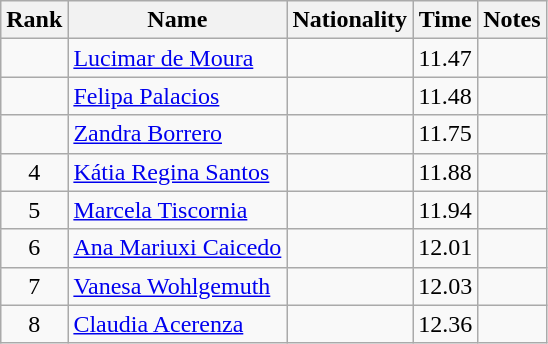<table class="wikitable sortable" style="text-align:center">
<tr>
<th>Rank</th>
<th>Name</th>
<th>Nationality</th>
<th>Time</th>
<th>Notes</th>
</tr>
<tr>
<td></td>
<td align=left><a href='#'>Lucimar de Moura</a></td>
<td align=left></td>
<td>11.47</td>
<td></td>
</tr>
<tr>
<td></td>
<td align=left><a href='#'>Felipa Palacios</a></td>
<td align=left></td>
<td>11.48</td>
<td></td>
</tr>
<tr>
<td></td>
<td align=left><a href='#'>Zandra Borrero</a></td>
<td align=left></td>
<td>11.75</td>
<td></td>
</tr>
<tr>
<td>4</td>
<td align=left><a href='#'>Kátia Regina Santos</a></td>
<td align=left></td>
<td>11.88</td>
<td></td>
</tr>
<tr>
<td>5</td>
<td align=left><a href='#'>Marcela Tiscornia</a></td>
<td align=left></td>
<td>11.94</td>
<td></td>
</tr>
<tr>
<td>6</td>
<td align=left><a href='#'>Ana Mariuxi Caicedo</a></td>
<td align=left></td>
<td>12.01</td>
<td></td>
</tr>
<tr>
<td>7</td>
<td align=left><a href='#'>Vanesa Wohlgemuth</a></td>
<td align=left></td>
<td>12.03</td>
<td></td>
</tr>
<tr>
<td>8</td>
<td align=left><a href='#'>Claudia Acerenza</a></td>
<td align=left></td>
<td>12.36</td>
<td></td>
</tr>
</table>
